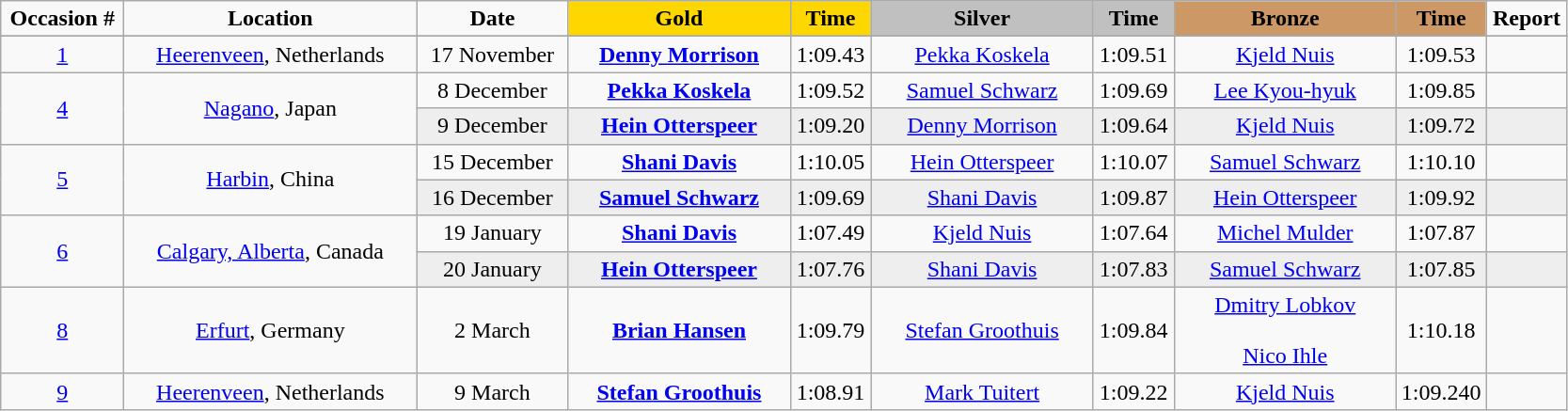<table class="wikitable">
<tr>
<td width="80" align="center"><strong>Occasion #</strong></td>
<td width="200" align="center"><strong>Location</strong></td>
<td width="100" align="center"><strong>Date</strong></td>
<td width="150" bgcolor="gold" align="center"><strong>Gold</strong></td>
<td width="50" bgcolor="gold" align="center"><strong>Time</strong></td>
<td width="150" bgcolor="silver" align="center"><strong>Silver</strong></td>
<td width="50" bgcolor="silver" align="center"><strong>Time</strong></td>
<td width="150" bgcolor="#CC9966" align="center"><strong>Bronze</strong></td>
<td width="50" bgcolor="#CC9966" align="center"><strong>Time</strong></td>
<td width="50" align="center"><strong>Report</strong></td>
</tr>
<tr bgcolor="#cccccc">
</tr>
<tr>
<td align="center"><a href='#'>1</a></td>
<td align="center"><a href='#'>Heerenveen</a>, Netherlands</td>
<td align="center">17 November</td>
<td align="center"><strong><a href='#'>Denny Morrison</a></strong><br><small></small></td>
<td align="center">1:09.43</td>
<td align="center"><a href='#'>Pekka Koskela</a><br><small></small></td>
<td align="center">1:09.51</td>
<td align="center"><a href='#'>Kjeld Nuis</a><br><small></small></td>
<td align="center">1:09.53</td>
<td align="center"></td>
</tr>
<tr>
<td rowspan=2 align="center"><a href='#'>4</a></td>
<td rowspan=2 align="center"><a href='#'>Nagano</a>, Japan</td>
<td align="center">8 December</td>
<td align="center"><strong><a href='#'>Pekka Koskela</a></strong><br><small></small></td>
<td align="center">1:09.52</td>
<td align="center"><a href='#'>Samuel Schwarz</a><br><small></small></td>
<td align="center">1:09.69</td>
<td align="center"><a href='#'>Lee Kyou-hyuk</a><br><small></small></td>
<td align="center">1:09.85</td>
<td align="center"></td>
</tr>
<tr bgcolor="#eeeeee">
<td align="center">9 December</td>
<td align="center"><strong><a href='#'>Hein Otterspeer</a></strong><br><small></small></td>
<td align="center">1:09.20</td>
<td align="center"><a href='#'>Denny Morrison</a><br><small></small></td>
<td align="center">1:09.64</td>
<td align="center"><a href='#'>Kjeld Nuis</a><br><small></small></td>
<td align="center">1:09.72</td>
<td align="center"></td>
</tr>
<tr>
<td rowspan=2 align="center"><a href='#'>5</a></td>
<td rowspan=2 align="center"><a href='#'>Harbin</a>, China</td>
<td align="center">15 December</td>
<td align="center"><strong><a href='#'>Shani Davis</a></strong><br><small></small></td>
<td align="center">1:10.05</td>
<td align="center"><a href='#'>Hein Otterspeer</a><br><small></small></td>
<td align="center">1:10.07</td>
<td align="center"><a href='#'>Samuel Schwarz</a><br><small></small></td>
<td align="center">1:10.10</td>
<td align="center"></td>
</tr>
<tr bgcolor="#eeeeee">
<td align="center">16 December</td>
<td align="center"><strong><a href='#'>Samuel Schwarz</a></strong><br><small></small></td>
<td align="center">1:09.69</td>
<td align="center"><a href='#'>Shani Davis</a><br><small></small></td>
<td align="center">1:09.87</td>
<td align="center"><a href='#'>Hein Otterspeer</a><br><small></small></td>
<td align="center">1:09.92</td>
<td align="center"></td>
</tr>
<tr>
<td rowspan=2 align="center"><a href='#'>6</a></td>
<td rowspan=2 align="center"><a href='#'>Calgary, Alberta</a>, Canada</td>
<td align="center">19 January</td>
<td align="center"><strong><a href='#'>Shani Davis</a></strong><br><small></small></td>
<td align="center">1:07.49</td>
<td align="center"><a href='#'>Kjeld Nuis</a><br><small></small></td>
<td align="center">1:07.64</td>
<td align="center"><a href='#'>Michel Mulder</a><br><small></small></td>
<td align="center">1:07.87</td>
<td align="center"></td>
</tr>
<tr bgcolor="#eeeeee">
<td align="center">20 January</td>
<td align="center"><strong><a href='#'>Hein Otterspeer</a></strong><br><small></small></td>
<td align="center">1:07.76</td>
<td align="center"><a href='#'>Shani Davis</a><br><small></small></td>
<td align="center">1:07.83</td>
<td align="center"><a href='#'>Samuel Schwarz</a><br><small></small></td>
<td align="center">1:07.85</td>
<td align="center"></td>
</tr>
<tr>
<td align="center"><a href='#'>8</a></td>
<td align="center"><a href='#'>Erfurt</a>, Germany</td>
<td align="center">2 March</td>
<td align="center"><strong><a href='#'>Brian Hansen</a></strong><br><small></small></td>
<td align="center">1:09.79</td>
<td align="center"><a href='#'>Stefan Groothuis</a><br><small></small></td>
<td align="center">1:09.84</td>
<td align="center"><a href='#'>Dmitry Lobkov</a><br><small></small><br><a href='#'>Nico Ihle</a><br><small></small></td>
<td align="center">1:10.18</td>
<td align="center"></td>
</tr>
<tr>
<td align="center"><a href='#'>9</a></td>
<td align="center"><a href='#'>Heerenveen</a>, Netherlands</td>
<td align="center">9 March</td>
<td align="center"><strong><a href='#'>Stefan Groothuis</a></strong><br><small></small></td>
<td align="center">1:08.91</td>
<td align="center"><a href='#'>Mark Tuitert</a><br><small></small></td>
<td align="center">1:09.22</td>
<td align="center"><a href='#'>Kjeld Nuis</a><br><small></small></td>
<td align="center">1:09.240</td>
<td align="center"></td>
</tr>
</table>
